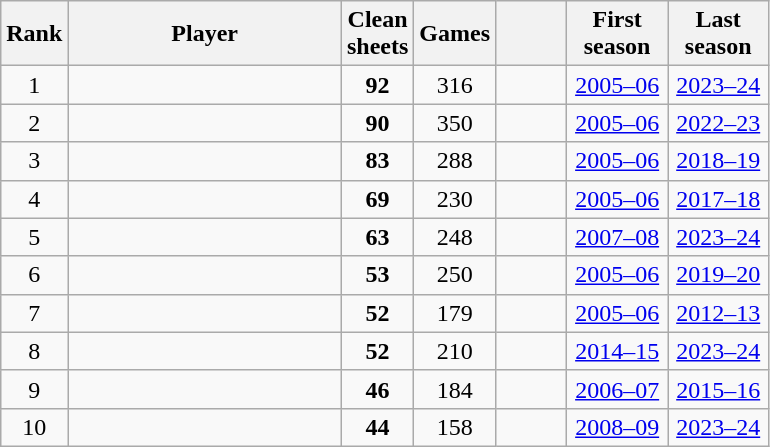<table class="wikitable sortable nowrap" style="text-align: center">
<tr>
<th>Rank</th>
<th width=175>Player</th>
<th>Clean <br> sheets</th>
<th>Games</th>
<th width=40></th>
<th width=60>First season</th>
<th width=60>Last season</th>
</tr>
<tr>
<td>1</td>
<td align="left"> <strong></strong></td>
<td><strong>92</strong></td>
<td>316</td>
<td></td>
<td><a href='#'>2005–06</a></td>
<td><a href='#'>2023–24</a></td>
</tr>
<tr>
<td>2</td>
<td align="left"> </td>
<td><strong>90</strong></td>
<td>350</td>
<td></td>
<td><a href='#'>2005–06</a></td>
<td><a href='#'>2022–23</a></td>
</tr>
<tr>
<td>3</td>
<td align="left"> </td>
<td><strong>83</strong></td>
<td>288</td>
<td></td>
<td><a href='#'>2005–06</a></td>
<td><a href='#'>2018–19</a></td>
</tr>
<tr>
<td>4</td>
<td align="left"> </td>
<td><strong>69</strong></td>
<td>230</td>
<td></td>
<td><a href='#'>2005–06</a></td>
<td><a href='#'>2017–18</a></td>
</tr>
<tr>
<td>5</td>
<td align="left"> <strong></strong></td>
<td><strong>63</strong></td>
<td>248</td>
<td></td>
<td><a href='#'>2007–08</a></td>
<td><a href='#'>2023–24</a></td>
</tr>
<tr>
<td>6</td>
<td align="left"> </td>
<td><strong>53</strong></td>
<td>250</td>
<td></td>
<td><a href='#'>2005–06</a></td>
<td><a href='#'>2019–20</a></td>
</tr>
<tr>
<td>7</td>
<td align="left"> </td>
<td><strong>52</strong></td>
<td>179</td>
<td></td>
<td><a href='#'>2005–06</a></td>
<td><a href='#'>2012–13</a></td>
</tr>
<tr>
<td>8</td>
<td align="left"> <strong></strong></td>
<td><strong>52</strong></td>
<td>210</td>
<td></td>
<td><a href='#'>2014–15</a></td>
<td><a href='#'>2023–24</a></td>
</tr>
<tr>
<td>9</td>
<td align="left"> </td>
<td><strong>46</strong></td>
<td>184</td>
<td></td>
<td><a href='#'>2006–07</a></td>
<td><a href='#'>2015–16</a></td>
</tr>
<tr>
<td>10</td>
<td align="left"> <strong></strong></td>
<td><strong>44</strong></td>
<td>158</td>
<td></td>
<td><a href='#'>2008–09</a></td>
<td><a href='#'>2023–24</a></td>
</tr>
</table>
